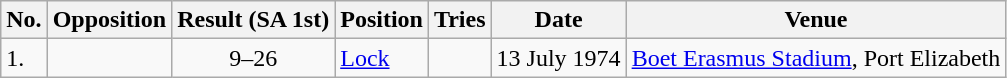<table class="wikitable unsortable">
<tr>
<th>No.</th>
<th>Opposition</th>
<th>Result (SA 1st)</th>
<th>Position</th>
<th>Tries</th>
<th>Date</th>
<th>Venue</th>
</tr>
<tr>
<td>1.</td>
<td></td>
<td align="center">9–26</td>
<td><a href='#'>Lock</a></td>
<td></td>
<td>13 July 1974</td>
<td><a href='#'>Boet Erasmus Stadium</a>, Port Elizabeth</td>
</tr>
</table>
